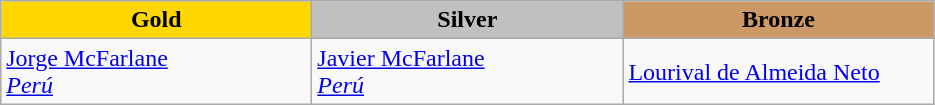<table class="wikitable" style="text-align:left">
<tr align="center">
<td width=200 bgcolor=gold><strong>Gold</strong></td>
<td width=200 bgcolor=silver><strong>Silver</strong></td>
<td width=200 bgcolor=CC9966><strong>Bronze</strong></td>
</tr>
<tr>
<td><a href='#'>Jorge McFarlane</a><br><em> <a href='#'>Perú</a></em></td>
<td><a href='#'>Javier McFarlane</a><br><em> <a href='#'>Perú</a></em></td>
<td><a href='#'>Lourival de Almeida Neto</a><br><em></em></td>
</tr>
</table>
